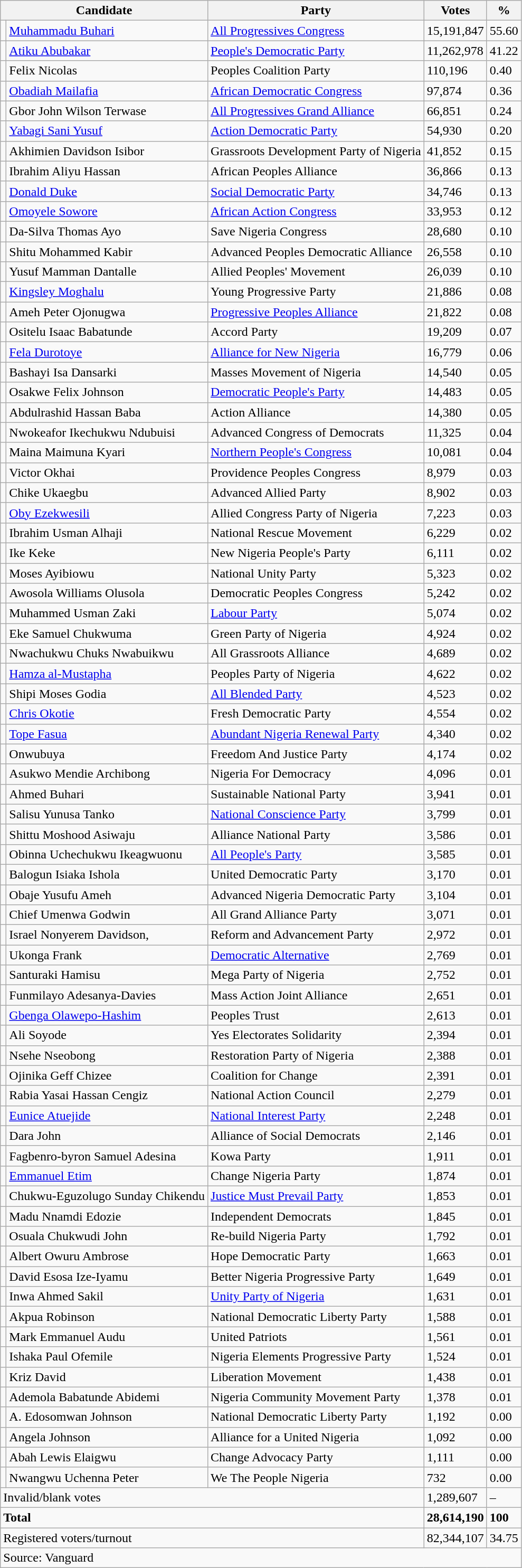<table class="wikitable">
<tr>
<th colspan="2">Candidate</th>
<th>Party</th>
<th>Votes</th>
<th>%</th>
</tr>
<tr>
<td></td>
<td><a href='#'>Muhammadu Buhari</a></td>
<td><a href='#'>All Progressives Congress</a></td>
<td>15,191,847</td>
<td>55.60</td>
</tr>
<tr>
<td></td>
<td><a href='#'>Atiku Abubakar</a></td>
<td><a href='#'>People's Democratic Party</a></td>
<td>11,262,978</td>
<td>41.22</td>
</tr>
<tr>
<td></td>
<td>Felix Nicolas</td>
<td>Peoples Coalition Party</td>
<td>110,196</td>
<td>0.40</td>
</tr>
<tr>
<td></td>
<td><a href='#'>Obadiah Mailafia</a></td>
<td><a href='#'>African Democratic Congress</a></td>
<td>97,874</td>
<td>0.36</td>
</tr>
<tr>
<td></td>
<td>Gbor John Wilson Terwase</td>
<td><a href='#'>All Progressives Grand Alliance</a></td>
<td>66,851</td>
<td>0.24</td>
</tr>
<tr>
<td></td>
<td><a href='#'>Yabagi Sani Yusuf</a></td>
<td><a href='#'>Action Democratic Party</a></td>
<td>54,930</td>
<td>0.20</td>
</tr>
<tr>
<td></td>
<td>Akhimien Davidson Isibor</td>
<td>Grassroots Development Party of Nigeria</td>
<td>41,852</td>
<td>0.15</td>
</tr>
<tr>
<td></td>
<td>Ibrahim Aliyu Hassan</td>
<td>African Peoples Alliance</td>
<td>36,866</td>
<td>0.13</td>
</tr>
<tr>
<td></td>
<td><a href='#'>Donald Duke</a></td>
<td><a href='#'>Social Democratic Party</a></td>
<td>34,746</td>
<td>0.13</td>
</tr>
<tr>
<td></td>
<td><a href='#'>Omoyele Sowore</a></td>
<td><a href='#'>African Action Congress</a></td>
<td>33,953</td>
<td>0.12</td>
</tr>
<tr>
<td></td>
<td>Da-Silva Thomas Ayo</td>
<td>Save Nigeria Congress</td>
<td>28,680</td>
<td>0.10</td>
</tr>
<tr>
<td></td>
<td>Shitu Mohammed Kabir</td>
<td>Advanced Peoples Democratic Alliance</td>
<td>26,558</td>
<td>0.10</td>
</tr>
<tr>
<td></td>
<td>Yusuf Mamman Dantalle</td>
<td>Allied Peoples' Movement</td>
<td>26,039</td>
<td>0.10</td>
</tr>
<tr>
<td></td>
<td><a href='#'>Kingsley Moghalu</a></td>
<td>Young Progressive Party</td>
<td>21,886</td>
<td>0.08</td>
</tr>
<tr>
<td></td>
<td>Ameh Peter Ojonugwa</td>
<td><a href='#'>Progressive Peoples Alliance</a></td>
<td>21,822</td>
<td>0.08</td>
</tr>
<tr>
<td></td>
<td>Ositelu Isaac Babatunde</td>
<td>Accord Party</td>
<td>19,209</td>
<td>0.07</td>
</tr>
<tr>
<td></td>
<td><a href='#'>Fela Durotoye</a></td>
<td><a href='#'>Alliance for New Nigeria</a></td>
<td>16,779</td>
<td>0.06</td>
</tr>
<tr>
<td></td>
<td>Bashayi Isa Dansarki</td>
<td>Masses Movement of Nigeria</td>
<td>14,540</td>
<td>0.05</td>
</tr>
<tr>
<td></td>
<td>Osakwe Felix Johnson</td>
<td><a href='#'>Democratic People's Party</a></td>
<td>14,483</td>
<td>0.05</td>
</tr>
<tr>
<td></td>
<td>Abdulrashid Hassan Baba</td>
<td>Action Alliance</td>
<td>14,380</td>
<td>0.05</td>
</tr>
<tr>
<td></td>
<td>Nwokeafor Ikechukwu Ndubuisi</td>
<td>Advanced Congress of Democrats</td>
<td>11,325</td>
<td>0.04</td>
</tr>
<tr>
<td></td>
<td>Maina Maimuna Kyari</td>
<td><a href='#'>Northern People's Congress</a></td>
<td>10,081</td>
<td>0.04</td>
</tr>
<tr>
<td></td>
<td>Victor Okhai</td>
<td>Providence Peoples Congress</td>
<td>8,979</td>
<td>0.03</td>
</tr>
<tr>
<td></td>
<td>Chike Ukaegbu</td>
<td>Advanced Allied Party</td>
<td>8,902</td>
<td>0.03</td>
</tr>
<tr>
<td></td>
<td><a href='#'>Oby Ezekwesili</a></td>
<td>Allied Congress Party of Nigeria</td>
<td>7,223</td>
<td>0.03</td>
</tr>
<tr>
<td></td>
<td>Ibrahim Usman Alhaji</td>
<td>National Rescue Movement</td>
<td>6,229</td>
<td>0.02</td>
</tr>
<tr>
<td></td>
<td>Ike Keke</td>
<td>New Nigeria People's Party</td>
<td>6,111</td>
<td>0.02</td>
</tr>
<tr>
<td></td>
<td>Moses Ayibiowu</td>
<td>National Unity Party</td>
<td>5,323</td>
<td>0.02</td>
</tr>
<tr>
<td></td>
<td>Awosola Williams Olusola</td>
<td>Democratic Peoples Congress</td>
<td>5,242</td>
<td>0.02</td>
</tr>
<tr>
<td></td>
<td>Muhammed Usman Zaki</td>
<td><a href='#'>Labour Party</a></td>
<td>5,074</td>
<td>0.02</td>
</tr>
<tr>
<td></td>
<td>Eke Samuel Chukwuma</td>
<td>Green Party of Nigeria</td>
<td>4,924</td>
<td>0.02</td>
</tr>
<tr>
<td></td>
<td>Nwachukwu Chuks Nwabuikwu</td>
<td>All Grassroots Alliance</td>
<td>4,689</td>
<td>0.02</td>
</tr>
<tr>
<td></td>
<td><a href='#'>Hamza al-Mustapha</a></td>
<td>Peoples Party of Nigeria</td>
<td>4,622</td>
<td>0.02</td>
</tr>
<tr>
<td></td>
<td>Shipi Moses Godia</td>
<td><a href='#'>All Blended Party</a></td>
<td>4,523</td>
<td>0.02</td>
</tr>
<tr>
<td></td>
<td><a href='#'>Chris Okotie</a></td>
<td>Fresh Democratic Party</td>
<td>4,554</td>
<td>0.02</td>
</tr>
<tr>
<td></td>
<td><a href='#'>Tope Fasua</a></td>
<td><a href='#'>Abundant Nigeria Renewal Party</a></td>
<td>4,340</td>
<td>0.02</td>
</tr>
<tr>
<td></td>
<td>Onwubuya</td>
<td>Freedom And Justice Party</td>
<td>4,174</td>
<td>0.02</td>
</tr>
<tr>
<td></td>
<td>Asukwo Mendie Archibong</td>
<td>Nigeria For Democracy</td>
<td>4,096</td>
<td>0.01</td>
</tr>
<tr>
<td></td>
<td>Ahmed Buhari</td>
<td>Sustainable National Party</td>
<td>3,941</td>
<td>0.01</td>
</tr>
<tr>
<td></td>
<td>Salisu Yunusa Tanko</td>
<td><a href='#'>National Conscience Party</a></td>
<td>3,799</td>
<td>0.01</td>
</tr>
<tr>
<td></td>
<td>Shittu Moshood Asiwaju</td>
<td>Alliance National Party</td>
<td>3,586</td>
<td>0.01</td>
</tr>
<tr>
<td></td>
<td>Obinna Uchechukwu Ikeagwuonu</td>
<td><a href='#'>All People's Party</a></td>
<td>3,585</td>
<td>0.01</td>
</tr>
<tr>
<td></td>
<td>Balogun Isiaka Ishola</td>
<td>United Democratic Party</td>
<td>3,170</td>
<td>0.01</td>
</tr>
<tr>
<td></td>
<td>Obaje Yusufu Ameh</td>
<td>Advanced Nigeria Democratic Party</td>
<td>3,104</td>
<td>0.01</td>
</tr>
<tr>
<td></td>
<td>Chief Umenwa Godwin</td>
<td>All Grand Alliance Party</td>
<td>3,071</td>
<td>0.01</td>
</tr>
<tr>
<td></td>
<td>Israel Nonyerem Davidson,</td>
<td>Reform and Advancement Party</td>
<td>2,972</td>
<td>0.01</td>
</tr>
<tr>
<td></td>
<td>Ukonga Frank</td>
<td><a href='#'>Democratic Alternative</a></td>
<td>2,769</td>
<td>0.01</td>
</tr>
<tr>
<td></td>
<td>Santuraki Hamisu</td>
<td>Mega Party of Nigeria</td>
<td>2,752</td>
<td>0.01</td>
</tr>
<tr>
<td></td>
<td>Funmilayo Adesanya-Davies</td>
<td>Mass Action Joint Alliance</td>
<td>2,651</td>
<td>0.01</td>
</tr>
<tr>
<td></td>
<td><a href='#'>Gbenga Olawepo-Hashim</a></td>
<td>Peoples Trust</td>
<td>2,613</td>
<td>0.01</td>
</tr>
<tr>
<td></td>
<td>Ali Soyode</td>
<td>Yes Electorates Solidarity</td>
<td>2,394</td>
<td>0.01</td>
</tr>
<tr>
<td></td>
<td>Nsehe Nseobong</td>
<td>Restoration Party of Nigeria</td>
<td>2,388</td>
<td>0.01</td>
</tr>
<tr>
<td></td>
<td>Ojinika Geff Chizee</td>
<td>Coalition for Change</td>
<td>2,391</td>
<td>0.01</td>
</tr>
<tr>
<td></td>
<td>Rabia Yasai Hassan Cengiz</td>
<td>National Action Council</td>
<td>2,279</td>
<td>0.01</td>
</tr>
<tr>
<td></td>
<td><a href='#'>Eunice Atuejide</a></td>
<td><a href='#'>National Interest Party</a></td>
<td>2,248</td>
<td>0.01</td>
</tr>
<tr>
<td></td>
<td>Dara John</td>
<td>Alliance of Social Democrats</td>
<td>2,146</td>
<td>0.01</td>
</tr>
<tr>
<td></td>
<td>Fagbenro-byron Samuel Adesina</td>
<td>Kowa Party</td>
<td>1,911</td>
<td>0.01</td>
</tr>
<tr>
<td></td>
<td><a href='#'>Emmanuel Etim</a></td>
<td>Change Nigeria Party</td>
<td>1,874</td>
<td>0.01</td>
</tr>
<tr>
<td></td>
<td>Chukwu-Eguzolugo Sunday Chikendu</td>
<td><a href='#'>Justice Must Prevail Party</a></td>
<td>1,853</td>
<td>0.01</td>
</tr>
<tr>
<td></td>
<td>Madu Nnamdi Edozie</td>
<td>Independent Democrats</td>
<td>1,845</td>
<td>0.01</td>
</tr>
<tr>
<td></td>
<td>Osuala Chukwudi John</td>
<td>Re-build Nigeria Party</td>
<td>1,792</td>
<td>0.01</td>
</tr>
<tr>
<td></td>
<td>Albert Owuru Ambrose</td>
<td>Hope Democratic Party</td>
<td>1,663</td>
<td>0.01</td>
</tr>
<tr>
<td></td>
<td>David Esosa Ize-Iyamu</td>
<td>Better Nigeria Progressive Party</td>
<td>1,649</td>
<td>0.01</td>
</tr>
<tr>
<td></td>
<td>Inwa Ahmed Sakil</td>
<td><a href='#'>Unity Party of Nigeria</a></td>
<td>1,631</td>
<td>0.01</td>
</tr>
<tr>
<td></td>
<td>Akpua Robinson</td>
<td>National Democratic Liberty Party</td>
<td>1,588</td>
<td>0.01</td>
</tr>
<tr>
<td></td>
<td>Mark Emmanuel Audu</td>
<td>United Patriots</td>
<td>1,561</td>
<td>0.01</td>
</tr>
<tr>
<td></td>
<td>Ishaka Paul Ofemile</td>
<td>Nigeria Elements Progressive Party</td>
<td>1,524</td>
<td>0.01</td>
</tr>
<tr>
<td></td>
<td>Kriz David</td>
<td>Liberation Movement</td>
<td>1,438</td>
<td>0.01</td>
</tr>
<tr>
<td></td>
<td>Ademola Babatunde Abidemi</td>
<td>Nigeria Community Movement Party</td>
<td>1,378</td>
<td>0.01</td>
</tr>
<tr>
<td></td>
<td>A. Edosomwan Johnson</td>
<td>National Democratic Liberty Party</td>
<td>1,192</td>
<td>0.00</td>
</tr>
<tr>
<td></td>
<td>Angela Johnson</td>
<td>Alliance for a United Nigeria</td>
<td>1,092</td>
<td>0.00</td>
</tr>
<tr>
<td></td>
<td>Abah Lewis Elaigwu</td>
<td>Change Advocacy Party</td>
<td>1,111</td>
<td>0.00</td>
</tr>
<tr>
<td></td>
<td>Nwangwu Uchenna Peter</td>
<td>We The People Nigeria</td>
<td>732</td>
<td>0.00</td>
</tr>
<tr>
<td colspan="3">Invalid/blank votes</td>
<td>1,289,607</td>
<td>–</td>
</tr>
<tr>
<td colspan="3"><strong>Total</strong></td>
<td><strong>28,614,190</strong></td>
<td><strong>100</strong></td>
</tr>
<tr>
<td colspan="3">Registered voters/turnout</td>
<td>82,344,107</td>
<td>34.75</td>
</tr>
<tr>
<td colspan="5">Source: Vanguard</td>
</tr>
</table>
